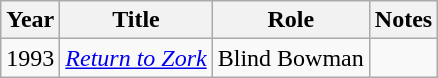<table class="wikitable sortable">
<tr>
<th>Year</th>
<th>Title</th>
<th>Role</th>
<th class="unsortable">Notes</th>
</tr>
<tr>
<td>1993</td>
<td><em><a href='#'>Return to Zork</a></em></td>
<td>Blind Bowman</td>
<td></td>
</tr>
</table>
